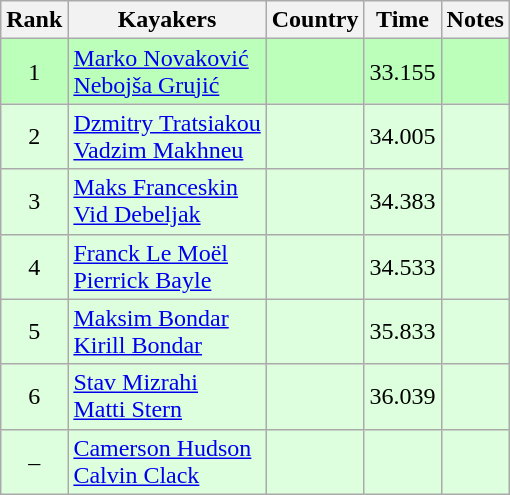<table class="wikitable" style="text-align:center">
<tr>
<th>Rank</th>
<th>Kayakers</th>
<th>Country</th>
<th>Time</th>
<th>Notes</th>
</tr>
<tr bgcolor=bbffbb>
<td>1</td>
<td align="left"><a href='#'>Marko Novaković</a><br><a href='#'>Nebojša Grujić</a></td>
<td align="left"></td>
<td>33.155</td>
<td></td>
</tr>
<tr bgcolor=ddffdd>
<td>2</td>
<td align="left"><a href='#'>Dzmitry Tratsiakou</a><br><a href='#'>Vadzim Makhneu</a></td>
<td align="left"></td>
<td>34.005</td>
<td></td>
</tr>
<tr bgcolor=ddffdd>
<td>3</td>
<td align="left"><a href='#'>Maks Franceskin</a><br><a href='#'>Vid Debeljak</a></td>
<td align="left"></td>
<td>34.383</td>
<td></td>
</tr>
<tr bgcolor=ddffdd>
<td>4</td>
<td align="left"><a href='#'>Franck Le Moël</a><br><a href='#'>Pierrick Bayle</a></td>
<td align="left"></td>
<td>34.533</td>
<td></td>
</tr>
<tr bgcolor=ddffdd>
<td>5</td>
<td align="left"><a href='#'>Maksim Bondar</a><br><a href='#'>Kirill Bondar</a></td>
<td align="left"></td>
<td>35.833</td>
<td></td>
</tr>
<tr bgcolor=ddffdd>
<td>6</td>
<td align="left"><a href='#'>Stav Mizrahi</a><br><a href='#'>Matti Stern</a></td>
<td align="left"></td>
<td>36.039</td>
<td></td>
</tr>
<tr bgcolor=ddffdd>
<td>–</td>
<td align="left"><a href='#'>Camerson Hudson</a><br><a href='#'>Calvin Clack</a></td>
<td align="left"></td>
<td></td>
<td></td>
</tr>
</table>
